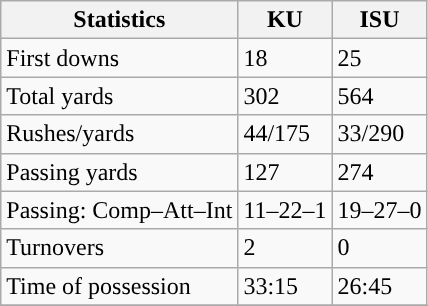<table class="wikitable" style="float: left;">
<tr>
<th>Statistics</th>
<th>KU</th>
<th>ISU</th>
</tr>
<tr>
<td>First downs</td>
<td>18</td>
<td>25</td>
</tr>
<tr>
<td>Total yards</td>
<td>302</td>
<td>564</td>
</tr>
<tr>
<td>Rushes/yards</td>
<td>44/175</td>
<td>33/290</td>
</tr>
<tr>
<td>Passing yards</td>
<td>127</td>
<td>274</td>
</tr>
<tr>
<td>Passing: Comp–Att–Int</td>
<td>11–22–1</td>
<td>19–27–0</td>
</tr>
<tr>
<td>Turnovers</td>
<td>2</td>
<td>0</td>
</tr>
<tr>
<td>Time of possession</td>
<td>33:15</td>
<td>26:45</td>
</tr>
<tr>
</tr>
</table>
